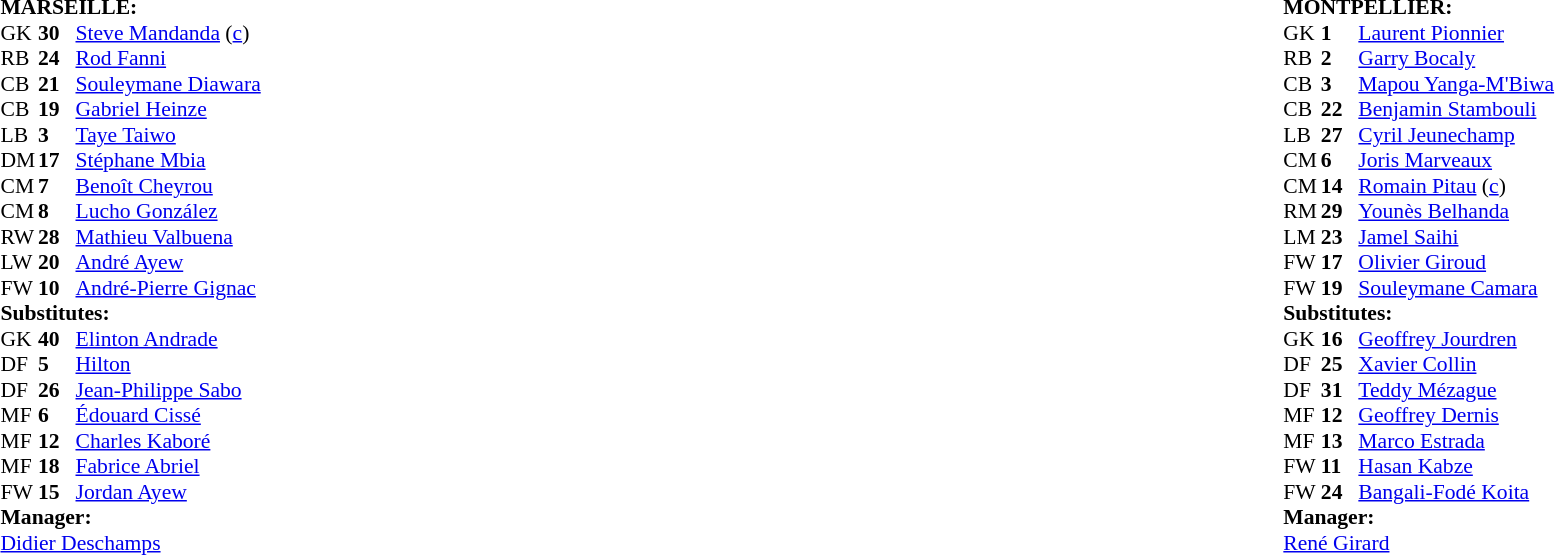<table width="100%">
<tr>
<td valign="top" width="50%"><br><table style="font-size: 90%" cellspacing="0" cellpadding="0">
<tr>
<td colspan="4"><strong>MARSEILLE:</strong></td>
</tr>
<tr>
<th width=25></th>
<th width=25></th>
</tr>
<tr>
<td>GK</td>
<td><strong>30</strong></td>
<td> <a href='#'>Steve Mandanda</a> (<a href='#'>c</a>)</td>
</tr>
<tr>
<td>RB</td>
<td><strong>24</strong></td>
<td> <a href='#'>Rod Fanni</a></td>
</tr>
<tr>
<td>CB</td>
<td><strong>21</strong></td>
<td> <a href='#'>Souleymane Diawara</a></td>
</tr>
<tr>
<td>CB</td>
<td><strong>19</strong></td>
<td> <a href='#'>Gabriel Heinze</a></td>
</tr>
<tr>
<td>LB</td>
<td><strong>3</strong></td>
<td> <a href='#'>Taye Taiwo</a></td>
</tr>
<tr>
<td>DM</td>
<td><strong>17</strong></td>
<td> <a href='#'>Stéphane Mbia</a></td>
<td></td>
<td></td>
</tr>
<tr>
<td>CM</td>
<td><strong>7</strong></td>
<td> <a href='#'>Benoît Cheyrou</a></td>
</tr>
<tr>
<td>CM</td>
<td><strong>8</strong></td>
<td> <a href='#'>Lucho González</a></td>
<td></td>
<td></td>
</tr>
<tr>
<td>RW</td>
<td><strong>28</strong></td>
<td> <a href='#'>Mathieu Valbuena</a></td>
<td></td>
<td></td>
</tr>
<tr>
<td>LW</td>
<td><strong>20</strong></td>
<td> <a href='#'>André Ayew</a></td>
</tr>
<tr>
<td>FW</td>
<td><strong>10</strong></td>
<td> <a href='#'>André-Pierre Gignac</a></td>
</tr>
<tr>
<td colspan=3><strong>Substitutes:</strong></td>
</tr>
<tr>
<td>GK</td>
<td><strong>40</strong></td>
<td> <a href='#'>Elinton Andrade</a></td>
</tr>
<tr>
<td>DF</td>
<td><strong>5</strong></td>
<td> <a href='#'>Hilton</a></td>
</tr>
<tr>
<td>DF</td>
<td><strong>26</strong></td>
<td> <a href='#'>Jean-Philippe Sabo</a></td>
</tr>
<tr>
<td>MF</td>
<td><strong>6</strong></td>
<td> <a href='#'>Édouard Cissé</a></td>
</tr>
<tr>
<td>MF</td>
<td><strong>12</strong></td>
<td> <a href='#'>Charles Kaboré</a></td>
<td></td>
<td></td>
</tr>
<tr>
<td>MF</td>
<td><strong>18</strong></td>
<td> <a href='#'>Fabrice Abriel</a></td>
<td></td>
<td></td>
</tr>
<tr>
<td>FW</td>
<td><strong>15</strong></td>
<td> <a href='#'>Jordan Ayew</a></td>
<td></td>
<td></td>
</tr>
<tr>
<td colspan=3><strong>Manager:</strong></td>
</tr>
<tr>
<td colspan=4> <a href='#'>Didier Deschamps</a></td>
</tr>
</table>
</td>
<td valign="top"></td>
<td valign="top" width="50%"><br><table style="font-size: 90%" cellspacing="0" cellpadding="0" align=center>
<tr>
<td colspan="4"><strong>MONTPELLIER:</strong></td>
</tr>
<tr>
<th width=25></th>
<th width=25></th>
</tr>
<tr>
<td>GK</td>
<td><strong>1</strong></td>
<td> <a href='#'>Laurent Pionnier</a></td>
</tr>
<tr>
<td>RB</td>
<td><strong>2</strong></td>
<td> <a href='#'>Garry Bocaly</a></td>
<td></td>
<td></td>
</tr>
<tr>
<td>CB</td>
<td><strong>3</strong></td>
<td> <a href='#'>Mapou Yanga-M'Biwa</a></td>
</tr>
<tr>
<td>CB</td>
<td><strong>22</strong></td>
<td> <a href='#'>Benjamin Stambouli</a></td>
</tr>
<tr>
<td>LB</td>
<td><strong>27</strong></td>
<td> <a href='#'>Cyril Jeunechamp</a></td>
</tr>
<tr>
<td>CM</td>
<td><strong>6</strong></td>
<td> <a href='#'>Joris Marveaux</a></td>
<td></td>
<td></td>
</tr>
<tr>
<td>CM</td>
<td><strong>14</strong></td>
<td> <a href='#'>Romain Pitau</a> (<a href='#'>c</a>)</td>
<td></td>
<td></td>
</tr>
<tr>
<td>RM</td>
<td><strong>29</strong></td>
<td> <a href='#'>Younès Belhanda</a></td>
</tr>
<tr>
<td>LM</td>
<td><strong>23</strong></td>
<td> <a href='#'>Jamel Saihi</a></td>
</tr>
<tr>
<td>FW</td>
<td><strong>17</strong></td>
<td> <a href='#'>Olivier Giroud</a></td>
</tr>
<tr>
<td>FW</td>
<td><strong>19</strong></td>
<td> <a href='#'>Souleymane Camara</a></td>
<td></td>
<td></td>
</tr>
<tr>
<td colspan=3><strong>Substitutes:</strong></td>
</tr>
<tr>
<td>GK</td>
<td><strong>16</strong></td>
<td> <a href='#'>Geoffrey Jourdren</a></td>
</tr>
<tr>
<td>DF</td>
<td><strong>25</strong></td>
<td> <a href='#'>Xavier Collin</a></td>
</tr>
<tr>
<td>DF</td>
<td><strong>31</strong></td>
<td> <a href='#'>Teddy Mézague</a></td>
</tr>
<tr>
<td>MF</td>
<td><strong>12</strong></td>
<td> <a href='#'>Geoffrey Dernis</a></td>
<td></td>
<td></td>
</tr>
<tr>
<td>MF</td>
<td><strong>13</strong></td>
<td> <a href='#'>Marco Estrada</a></td>
</tr>
<tr>
<td>FW</td>
<td><strong>11</strong></td>
<td> <a href='#'>Hasan Kabze</a></td>
<td></td>
<td></td>
</tr>
<tr>
<td>FW</td>
<td><strong>24</strong></td>
<td> <a href='#'>Bangali-Fodé Koita</a></td>
<td></td>
<td></td>
</tr>
<tr>
<td colspan=3><strong>Manager:</strong></td>
</tr>
<tr>
<td colspan=4> <a href='#'>René Girard</a></td>
</tr>
</table>
</td>
</tr>
</table>
